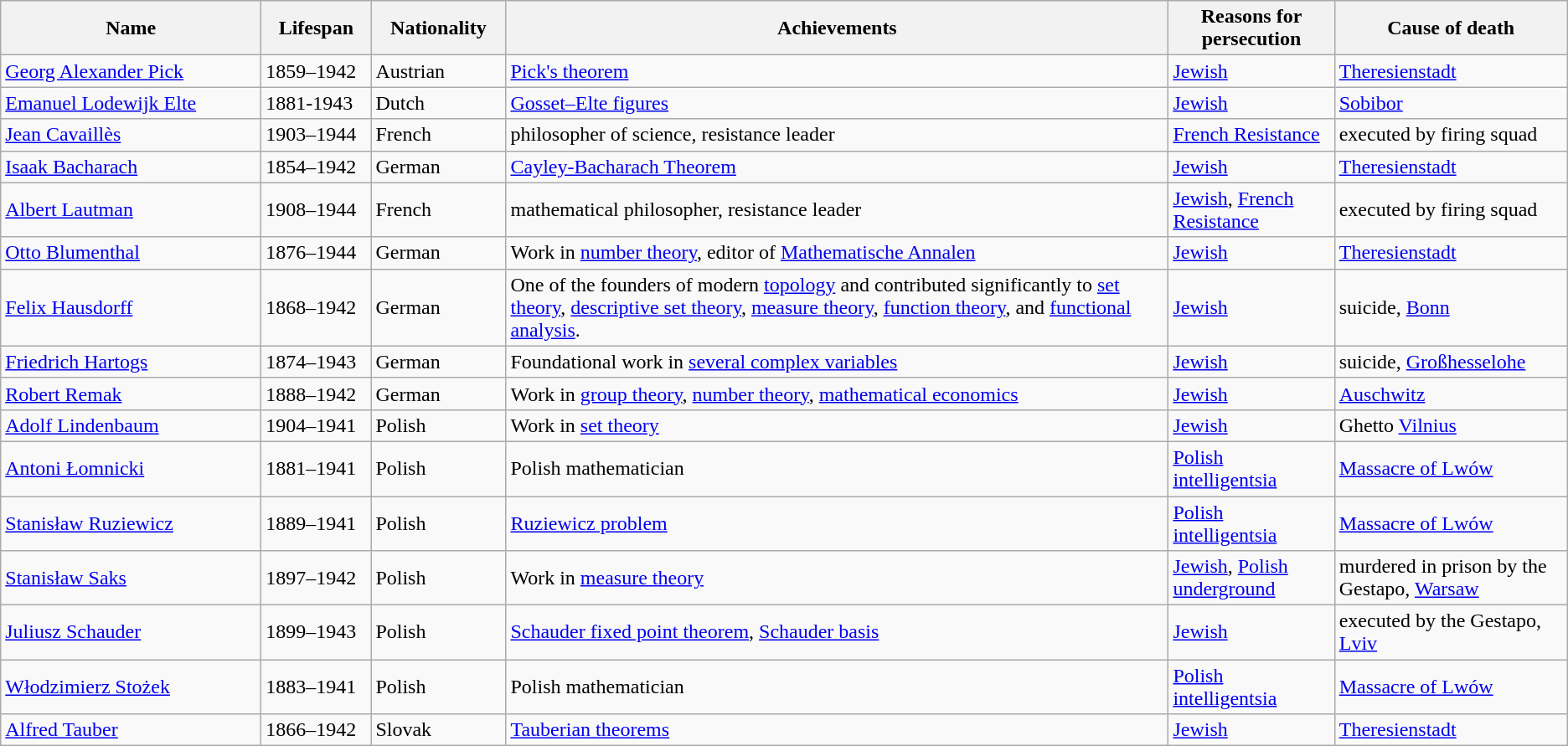<table class="wikitable sortable">
<tr align=left>
<th width=200>Name</th>
<th width=80>Lifespan</th>
<th width=100>Nationality</th>
<th>Achievements</th>
<th>Reasons for persecution</th>
<th>Cause of death</th>
</tr>
<tr>
<td><a href='#'>Georg Alexander Pick</a></td>
<td>1859–1942</td>
<td>Austrian</td>
<td><a href='#'>Pick's theorem</a></td>
<td><a href='#'>Jewish</a></td>
<td><a href='#'>Theresienstadt</a></td>
</tr>
<tr>
<td><a href='#'>Emanuel Lodewijk Elte</a></td>
<td>1881-1943</td>
<td>Dutch</td>
<td><a href='#'>Gosset–Elte figures</a></td>
<td><a href='#'>Jewish</a></td>
<td><a href='#'>Sobibor</a></td>
</tr>
<tr>
<td><a href='#'>Jean Cavaillès</a></td>
<td>1903–1944</td>
<td>French</td>
<td>philosopher of science, resistance leader</td>
<td><a href='#'>French Resistance</a></td>
<td>executed by firing squad</td>
</tr>
<tr>
<td><a href='#'>Isaak Bacharach</a></td>
<td>1854–1942</td>
<td>German</td>
<td><a href='#'>Cayley-Bacharach Theorem</a></td>
<td><a href='#'>Jewish</a></td>
<td><a href='#'>Theresienstadt</a></td>
</tr>
<tr>
<td><a href='#'>Albert Lautman</a></td>
<td>1908–1944</td>
<td>French</td>
<td>mathematical philosopher, resistance leader</td>
<td><a href='#'>Jewish</a>, <a href='#'>French Resistance</a></td>
<td>executed by firing squad</td>
</tr>
<tr>
<td><a href='#'>Otto Blumenthal</a></td>
<td>1876–1944</td>
<td>German</td>
<td>Work in <a href='#'>number theory</a>, editor of <a href='#'>Mathematische Annalen</a></td>
<td><a href='#'>Jewish</a></td>
<td><a href='#'>Theresienstadt</a></td>
</tr>
<tr>
<td><a href='#'>Felix Hausdorff</a></td>
<td>1868–1942</td>
<td>German</td>
<td>One of the founders of modern <a href='#'>topology</a> and contributed significantly to <a href='#'>set theory</a>, <a href='#'>descriptive set theory</a>, <a href='#'>measure theory</a>, <a href='#'>function theory</a>, and <a href='#'>functional analysis</a>.</td>
<td><a href='#'>Jewish</a></td>
<td>suicide, <a href='#'>Bonn</a></td>
</tr>
<tr>
<td><a href='#'>Friedrich Hartogs</a></td>
<td>1874–1943</td>
<td>German</td>
<td>Foundational work in <a href='#'>several complex variables</a></td>
<td><a href='#'>Jewish</a></td>
<td>suicide, <a href='#'>Großhesselohe</a></td>
</tr>
<tr>
<td><a href='#'>Robert Remak</a></td>
<td>1888–1942</td>
<td>German</td>
<td>Work in <a href='#'>group theory</a>, <a href='#'>number theory</a>, <a href='#'>mathematical economics</a></td>
<td><a href='#'>Jewish</a></td>
<td><a href='#'>Auschwitz</a></td>
</tr>
<tr>
<td><a href='#'>Adolf Lindenbaum</a></td>
<td>1904–1941</td>
<td>Polish</td>
<td>Work in <a href='#'>set theory</a></td>
<td><a href='#'>Jewish</a></td>
<td>Ghetto <a href='#'>Vilnius</a></td>
</tr>
<tr>
<td><a href='#'>Antoni Łomnicki</a></td>
<td>1881–1941</td>
<td>Polish</td>
<td>Polish mathematician</td>
<td><a href='#'>Polish</a> <a href='#'>intelligentsia</a></td>
<td><a href='#'>Massacre of Lwów</a></td>
</tr>
<tr>
<td><a href='#'>Stanisław Ruziewicz</a></td>
<td>1889–1941</td>
<td>Polish</td>
<td><a href='#'>Ruziewicz problem</a></td>
<td><a href='#'>Polish</a> <a href='#'>intelligentsia</a></td>
<td><a href='#'>Massacre of Lwów</a></td>
</tr>
<tr>
<td><a href='#'>Stanisław Saks</a></td>
<td>1897–1942</td>
<td>Polish</td>
<td>Work in <a href='#'>measure theory</a></td>
<td><a href='#'>Jewish</a>, <a href='#'>Polish underground</a></td>
<td>murdered in prison by the Gestapo, <a href='#'>Warsaw</a></td>
</tr>
<tr>
<td><a href='#'>Juliusz Schauder</a></td>
<td>1899–1943</td>
<td>Polish</td>
<td><a href='#'>Schauder fixed point theorem</a>, <a href='#'>Schauder basis</a></td>
<td><a href='#'>Jewish</a></td>
<td>executed by the Gestapo, <a href='#'>Lviv</a></td>
</tr>
<tr>
<td><a href='#'>Włodzimierz Stożek</a></td>
<td>1883–1941</td>
<td>Polish</td>
<td>Polish mathematician</td>
<td><a href='#'>Polish</a> <a href='#'>intelligentsia</a></td>
<td><a href='#'>Massacre of Lwów</a></td>
</tr>
<tr>
<td><a href='#'>Alfred Tauber</a></td>
<td>1866–1942</td>
<td>Slovak</td>
<td><a href='#'>Tauberian theorems</a></td>
<td><a href='#'>Jewish</a></td>
<td><a href='#'>Theresienstadt</a></td>
</tr>
</table>
